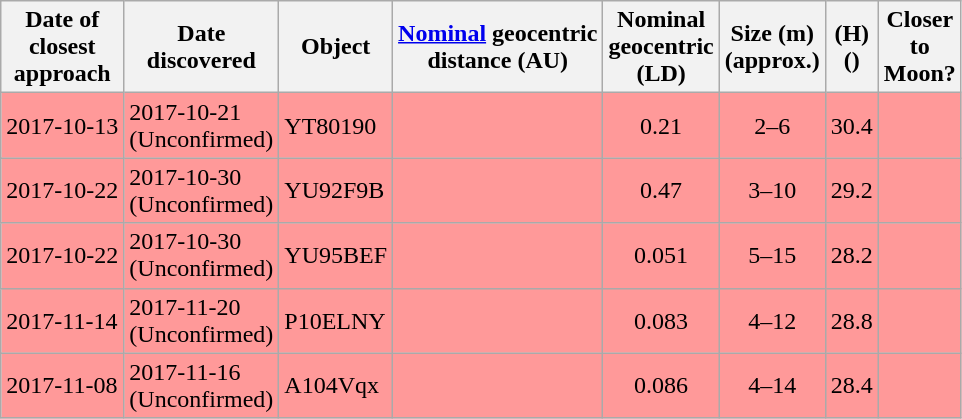<table class="wikitable sortable">
<tr>
<th>Date of<br>closest<br>approach</th>
<th>Date<br>discovered</th>
<th>Object</th>
<th><a href='#'>Nominal</a> geocentric<br>distance (AU)</th>
<th>Nominal<br>geocentric<br> (LD)</th>
<th data-sort-type="number">Size (m)<br>(approx.)</th>
<th>(H)<br>()</th>
<th>Closer<br>to<br>Moon?</th>
</tr>
<tr bgcolor="#ff9999">
<td>2017-10-13</td>
<td>2017-10-21<br>(Unconfirmed)</td>
<td>YT80190</td>
<td></td>
<td align="center">0.21</td>
<td align="center">2–6</td>
<td align="center">30.4</td>
<td></td>
</tr>
<tr bgcolor="#ff9999">
<td>2017-10-22</td>
<td>2017-10-30<br>(Unconfirmed)</td>
<td>YU92F9B</td>
<td></td>
<td align="center">0.47</td>
<td align="center">3–10</td>
<td align="center">29.2</td>
<td></td>
</tr>
<tr bgcolor="#ff9999">
<td>2017-10-22</td>
<td>2017-10-30<br>(Unconfirmed)</td>
<td>YU95BEF</td>
<td></td>
<td align="center">0.051</td>
<td align="center">5–15</td>
<td align="center">28.2</td>
<td></td>
</tr>
<tr bgcolor="#ff9999">
<td>2017-11-14</td>
<td>2017-11-20<br>(Unconfirmed)</td>
<td>P10ELNY</td>
<td></td>
<td align="center">0.083</td>
<td align="center">4–12</td>
<td align="center">28.8</td>
<td></td>
</tr>
<tr bgcolor="#ff9999">
<td>2017-11-08</td>
<td>2017-11-16<br>(Unconfirmed)</td>
<td>A104Vqx</td>
<td></td>
<td align="center">0.086</td>
<td align="center">4–14</td>
<td align="center">28.4</td>
<td></td>
</tr>
</table>
